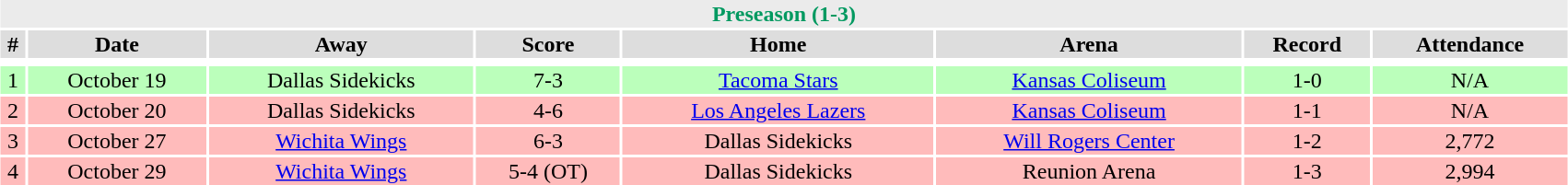<table class="toccolours collapsible collapsed" width=90% style="clear:both; margin:1.5em auto; text-align:center;">
<tr>
<th colspan=11 style="background:#EBEBEB; color:#009960;">Preseason (1-3)</th>
</tr>
<tr align="center" bgcolor="#dddddd">
<td><strong>#</strong></td>
<td><strong>Date</strong></td>
<td><strong>Away</strong></td>
<td><strong>Score</strong></td>
<td><strong>Home</strong></td>
<td><strong>Arena</strong></td>
<td><strong>Record</strong></td>
<td><strong>Attendance</strong></td>
</tr>
<tr align="center" bgcolor="#ccffcc">
</tr>
<tr>
</tr>
<tr align="center" bgcolor="#bbffbb">
<td>1</td>
<td>October 19</td>
<td>Dallas Sidekicks</td>
<td>7-3</td>
<td><a href='#'>Tacoma Stars</a></td>
<td><a href='#'>Kansas Coliseum</a></td>
<td>1-0</td>
<td>N/A</td>
</tr>
<tr align="center" bgcolor="#ffbbbb">
<td>2</td>
<td>October 20</td>
<td>Dallas Sidekicks</td>
<td>4-6</td>
<td><a href='#'>Los Angeles Lazers</a></td>
<td><a href='#'>Kansas Coliseum</a></td>
<td>1-1</td>
<td>N/A</td>
</tr>
<tr align="center" bgcolor="#ffbbbb">
<td>3</td>
<td>October 27</td>
<td><a href='#'>Wichita Wings</a></td>
<td>6-3</td>
<td>Dallas Sidekicks</td>
<td><a href='#'>Will Rogers Center</a></td>
<td>1-2</td>
<td>2,772</td>
</tr>
<tr align="center" bgcolor="#ffbbbb">
<td>4</td>
<td>October 29</td>
<td><a href='#'>Wichita Wings</a></td>
<td>5-4 (OT)</td>
<td>Dallas Sidekicks</td>
<td>Reunion Arena</td>
<td>1-3</td>
<td>2,994</td>
</tr>
</table>
